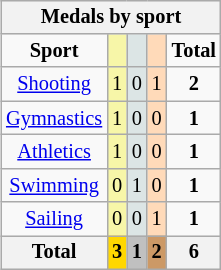<table class=wikitable style="font-size:85%; float:right">
<tr bgcolor=efefef>
<th colspan=7>Medals by sport</th>
</tr>
<tr align=center>
<td><strong>Sport</strong></td>
<td bgcolor=f7f6a8></td>
<td bgcolor=dce5e5></td>
<td bgcolor=ffdab9></td>
<td><strong>Total</strong></td>
</tr>
<tr align=center>
<td><a href='#'>Shooting</a></td>
<td bgcolor=F7F6A8>1</td>
<td bgcolor=DCE5E5>0</td>
<td bgcolor=FFDAB9>1</td>
<td><strong>2</strong></td>
</tr>
<tr align=center>
<td><a href='#'>Gymnastics</a></td>
<td bgcolor=F7F6A8>1</td>
<td bgcolor=DCE5E5>0</td>
<td bgcolor=FFDAB9>0</td>
<td><strong>1</strong></td>
</tr>
<tr align=center>
<td><a href='#'>Athletics</a></td>
<td bgcolor=F7F6A8>1</td>
<td bgcolor=DCE5E5>0</td>
<td bgcolor=FFDAB9>0</td>
<td><strong>1</strong></td>
</tr>
<tr align=center>
<td><a href='#'>Swimming</a></td>
<td bgcolor=F7F6A8>0</td>
<td bgcolor=DCE5E5>1</td>
<td bgcolor=FFDAB9>0</td>
<td><strong>1</strong></td>
</tr>
<tr align=center>
<td><a href='#'>Sailing</a></td>
<td bgcolor=F7F6A8>0</td>
<td bgcolor=DCE5E5>0</td>
<td bgcolor=FFDAB9>1</td>
<td><strong>1</strong></td>
</tr>
<tr align=center>
<th>Total</th>
<th style="background:gold">3</th>
<th style="background:silver">1</th>
<th style="background:#c96">2</th>
<th>6</th>
</tr>
</table>
